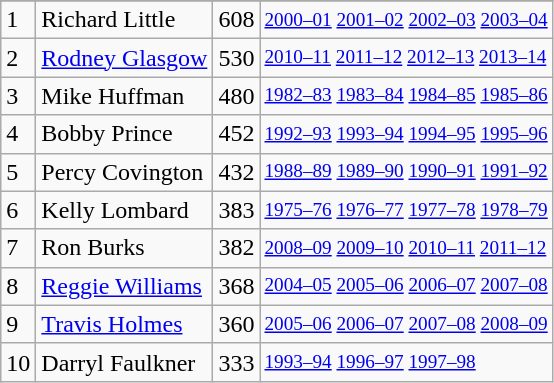<table class="wikitable">
<tr>
</tr>
<tr>
<td>1</td>
<td>Richard Little</td>
<td>608</td>
<td style="font-size:80%;"><a href='#'>2000–01</a> <a href='#'>2001–02</a> <a href='#'>2002–03</a> <a href='#'>2003–04</a></td>
</tr>
<tr>
<td>2</td>
<td><a href='#'>Rodney Glasgow</a></td>
<td>530</td>
<td style="font-size:80%;"><a href='#'>2010–11</a> <a href='#'>2011–12</a> <a href='#'>2012–13</a> <a href='#'>2013–14</a></td>
</tr>
<tr>
<td>3</td>
<td>Mike Huffman</td>
<td>480</td>
<td style="font-size:80%;"><a href='#'>1982–83</a> <a href='#'>1983–84</a> <a href='#'>1984–85</a> <a href='#'>1985–86</a></td>
</tr>
<tr>
<td>4</td>
<td>Bobby Prince</td>
<td>452</td>
<td style="font-size:80%;"><a href='#'>1992–93</a> <a href='#'>1993–94</a> <a href='#'>1994–95</a> <a href='#'>1995–96</a></td>
</tr>
<tr>
<td>5</td>
<td>Percy Covington</td>
<td>432</td>
<td style="font-size:80%;"><a href='#'>1988–89</a> <a href='#'>1989–90</a> <a href='#'>1990–91</a> <a href='#'>1991–92</a></td>
</tr>
<tr>
<td>6</td>
<td>Kelly Lombard</td>
<td>383</td>
<td style="font-size:80%;"><a href='#'>1975–76</a> <a href='#'>1976–77</a> <a href='#'>1977–78</a> <a href='#'>1978–79</a></td>
</tr>
<tr>
<td>7</td>
<td>Ron Burks</td>
<td>382</td>
<td style="font-size:80%;"><a href='#'>2008–09</a> <a href='#'>2009–10</a> <a href='#'>2010–11</a> <a href='#'>2011–12</a></td>
</tr>
<tr>
<td>8</td>
<td><a href='#'>Reggie Williams</a></td>
<td>368</td>
<td style="font-size:80%;"><a href='#'>2004–05</a> <a href='#'>2005–06</a> <a href='#'>2006–07</a> <a href='#'>2007–08</a></td>
</tr>
<tr>
<td>9</td>
<td><a href='#'>Travis Holmes</a></td>
<td>360</td>
<td style="font-size:80%;"><a href='#'>2005–06</a> <a href='#'>2006–07</a> <a href='#'>2007–08</a> <a href='#'>2008–09</a></td>
</tr>
<tr>
<td>10</td>
<td>Darryl Faulkner</td>
<td>333</td>
<td style="font-size:80%;"><a href='#'>1993–94</a> <a href='#'>1996–97</a> <a href='#'>1997–98</a></td>
</tr>
</table>
